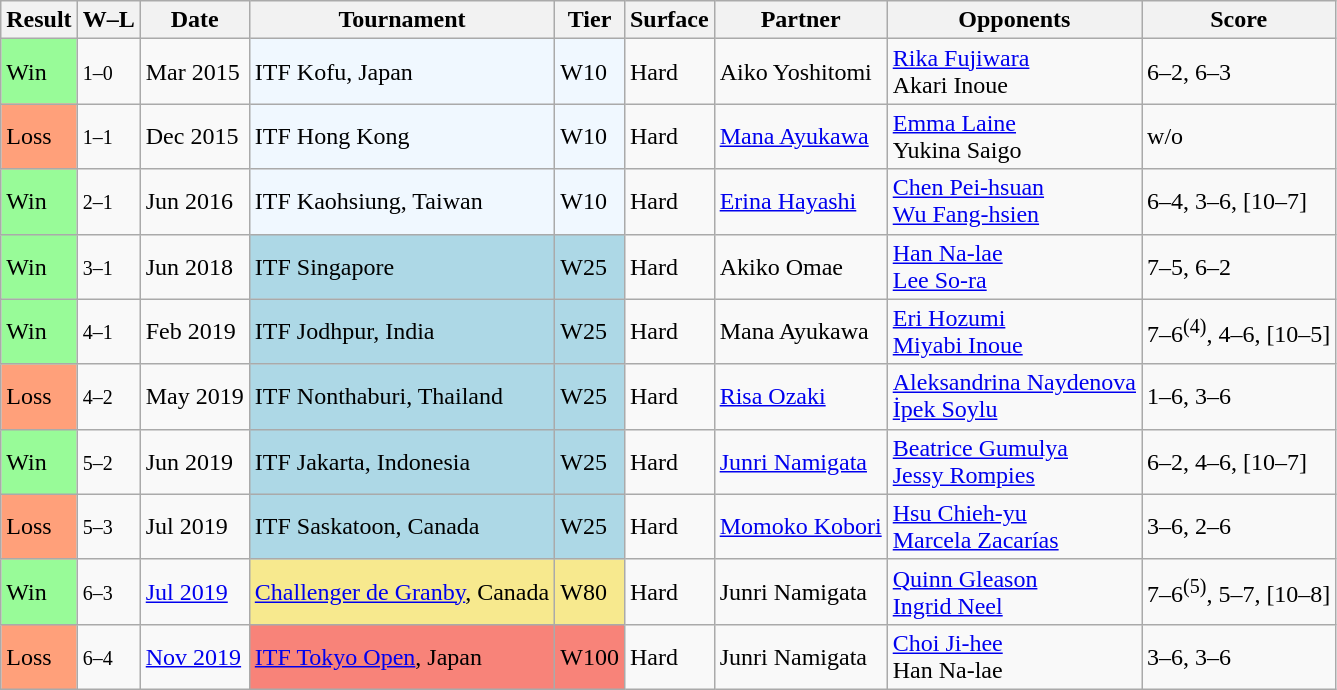<table class="wikitable sortable">
<tr>
<th>Result</th>
<th class=unsortable>W–L</th>
<th>Date</th>
<th>Tournament</th>
<th>Tier</th>
<th>Surface</th>
<th>Partner</th>
<th>Opponents</th>
<th class=unsortable>Score</th>
</tr>
<tr>
<td bgcolor="98FB98">Win</td>
<td><small>1–0</small></td>
<td>Mar 2015</td>
<td style="background:#f0f8ff;">ITF Kofu, Japan</td>
<td style="background:#f0f8ff;">W10</td>
<td>Hard</td>
<td> Aiko Yoshitomi</td>
<td> <a href='#'>Rika Fujiwara</a> <br>  Akari Inoue</td>
<td>6–2, 6–3</td>
</tr>
<tr>
<td bgcolor="FFA07A">Loss</td>
<td><small>1–1</small></td>
<td>Dec 2015</td>
<td style="background:#f0f8ff;">ITF Hong Kong</td>
<td style="background:#f0f8ff;">W10</td>
<td>Hard</td>
<td> <a href='#'>Mana Ayukawa</a></td>
<td> <a href='#'>Emma Laine</a> <br>  Yukina Saigo</td>
<td>w/o</td>
</tr>
<tr>
<td bgcolor="98FB98">Win</td>
<td><small>2–1</small></td>
<td>Jun 2016</td>
<td style="background:#f0f8ff;">ITF Kaohsiung, Taiwan</td>
<td style="background:#f0f8ff;">W10</td>
<td>Hard</td>
<td> <a href='#'>Erina Hayashi</a></td>
<td> <a href='#'>Chen Pei-hsuan</a> <br>  <a href='#'>Wu Fang-hsien</a></td>
<td>6–4, 3–6, [10–7]</td>
</tr>
<tr>
<td bgcolor="98FB98">Win</td>
<td><small>3–1</small></td>
<td>Jun 2018</td>
<td style="background:lightblue;">ITF Singapore</td>
<td style="background:lightblue;">W25</td>
<td>Hard</td>
<td> Akiko Omae</td>
<td> <a href='#'>Han Na-lae</a> <br>  <a href='#'>Lee So-ra</a></td>
<td>7–5, 6–2</td>
</tr>
<tr>
<td bgcolor="98FB98">Win</td>
<td><small>4–1</small></td>
<td>Feb 2019</td>
<td style="background:lightblue;">ITF Jodhpur, India</td>
<td style="background:lightblue;">W25</td>
<td>Hard</td>
<td> Mana Ayukawa</td>
<td> <a href='#'>Eri Hozumi</a> <br>  <a href='#'>Miyabi Inoue</a></td>
<td>7–6<sup>(4)</sup>, 4–6, [10–5]</td>
</tr>
<tr>
<td bgcolor="FFA07A">Loss</td>
<td><small>4–2</small></td>
<td>May 2019</td>
<td style="background:lightblue;">ITF Nonthaburi, Thailand</td>
<td style="background:lightblue;">W25</td>
<td>Hard</td>
<td> <a href='#'>Risa Ozaki</a></td>
<td> <a href='#'>Aleksandrina Naydenova</a> <br>  <a href='#'>İpek Soylu</a></td>
<td>1–6, 3–6</td>
</tr>
<tr>
<td bgcolor="98FB98">Win</td>
<td><small>5–2</small></td>
<td>Jun 2019</td>
<td style="background:lightblue;">ITF Jakarta, Indonesia</td>
<td style="background:lightblue;">W25</td>
<td>Hard</td>
<td> <a href='#'>Junri Namigata</a></td>
<td> <a href='#'>Beatrice Gumulya</a> <br>  <a href='#'>Jessy Rompies</a></td>
<td>6–2, 4–6, [10–7]</td>
</tr>
<tr>
<td bgcolor="FFA07A">Loss</td>
<td><small>5–3</small></td>
<td>Jul 2019</td>
<td style="background:lightblue;">ITF Saskatoon, Canada</td>
<td style="background:lightblue;">W25</td>
<td>Hard</td>
<td> <a href='#'>Momoko Kobori</a></td>
<td> <a href='#'>Hsu Chieh-yu</a> <br>  <a href='#'>Marcela Zacarías</a></td>
<td>3–6, 2–6</td>
</tr>
<tr>
<td bgcolor="98FB98">Win</td>
<td><small>6–3</small></td>
<td><a href='#'>Jul 2019</a></td>
<td style="background:#f7e98e;"><a href='#'>Challenger de Granby</a>, Canada</td>
<td style="background:#f7e98e;">W80</td>
<td>Hard</td>
<td> Junri Namigata</td>
<td> <a href='#'>Quinn Gleason</a> <br>  <a href='#'>Ingrid Neel</a></td>
<td>7–6<sup>(5)</sup>, 5–7, [10–8]</td>
</tr>
<tr>
<td bgcolor="FFA07A">Loss</td>
<td><small>6–4</small></td>
<td><a href='#'>Nov 2019</a></td>
<td style="background:#f88379;"><a href='#'>ITF Tokyo Open</a>, Japan</td>
<td style="background:#f88379;">W100</td>
<td>Hard</td>
<td> Junri Namigata</td>
<td> <a href='#'>Choi Ji-hee</a> <br>  Han Na-lae</td>
<td>3–6, 3–6</td>
</tr>
</table>
